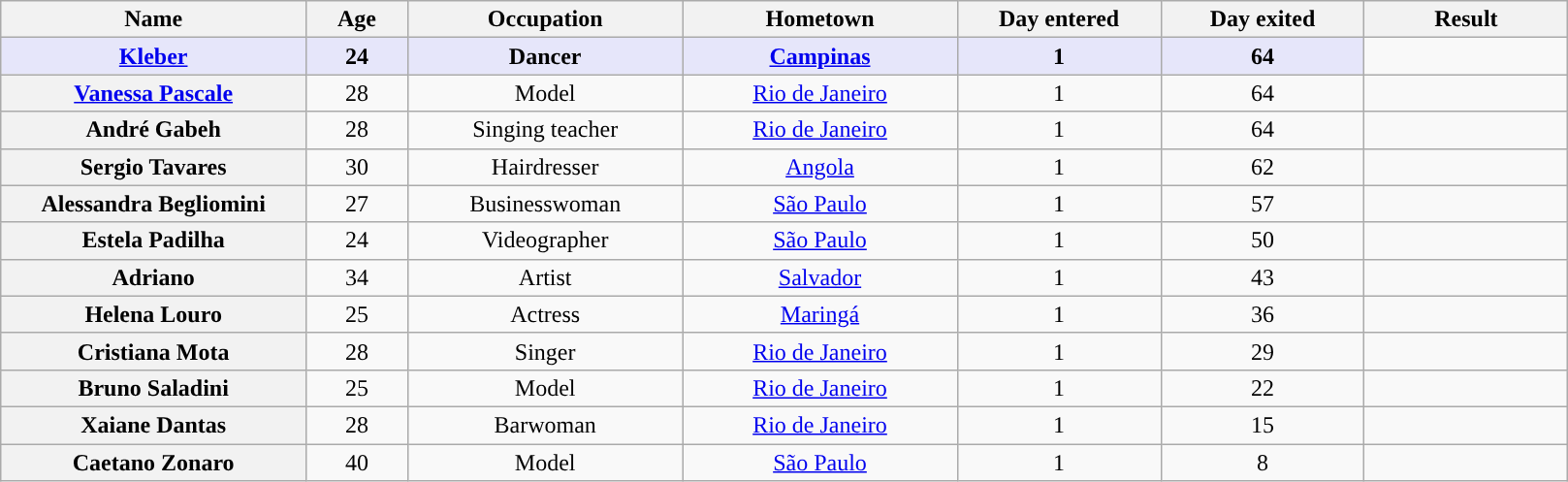<table class="wikitable sortable" style="text-align:center;">
<tr>
<th scope="col" width="15.0%">Name</th>
<th scope="col" width="05.0%">Age</th>
<th scope="col" width="13.5%">Occupation</th>
<th scope="col" width="13.5%">Hometown</th>
<th scope="col" width="10.0%">Day entered</th>
<th scope="col" width="10.0%">Day exited</th>
<th scope="col" width="10.0%">Result</th>
</tr>
<tr>
<td bgcolor="E6E6FA"><strong><a href='#'>Kleber </a></strong></td>
<td bgcolor="E6E6FA"><strong>24</strong></td>
<td bgcolor="E6E6FA"><strong>Dancer</strong></td>
<td bgcolor="E6E6FA"><strong><a href='#'>Campinas</a></strong></td>
<td bgcolor="E6E6FA"><strong>1</strong></td>
<td bgcolor="E6E6FA"><strong>64</strong></td>
<td></td>
</tr>
<tr>
<th><a href='#'>Vanessa Pascale</a></th>
<td>28</td>
<td>Model</td>
<td><a href='#'>Rio de Janeiro</a></td>
<td>1</td>
<td>64</td>
<td></td>
</tr>
<tr>
<th>André Gabeh</th>
<td>28</td>
<td>Singing teacher</td>
<td><a href='#'>Rio de Janeiro</a></td>
<td>1</td>
<td>64</td>
<td></td>
</tr>
<tr>
<th>Sergio Tavares</th>
<td>30</td>
<td>Hairdresser</td>
<td><a href='#'>Angola</a></td>
<td>1</td>
<td>62</td>
<td></td>
</tr>
<tr>
<th>Alessandra Begliomini</th>
<td>27</td>
<td>Businesswoman</td>
<td><a href='#'>São Paulo</a></td>
<td>1</td>
<td>57</td>
<td></td>
</tr>
<tr>
<th>Estela Padilha</th>
<td>24</td>
<td>Videographer</td>
<td><a href='#'>São Paulo</a></td>
<td>1</td>
<td>50</td>
<td></td>
</tr>
<tr>
<th>Adriano </th>
<td>34</td>
<td>Artist</td>
<td><a href='#'>Salvador</a></td>
<td>1</td>
<td>43</td>
<td></td>
</tr>
<tr>
<th>Helena Louro</th>
<td>25</td>
<td>Actress</td>
<td><a href='#'>Maringá</a></td>
<td>1</td>
<td>36</td>
<td></td>
</tr>
<tr>
<th>Cristiana Mota</th>
<td>28</td>
<td>Singer</td>
<td><a href='#'>Rio de Janeiro</a></td>
<td>1</td>
<td>29</td>
<td></td>
</tr>
<tr>
<th>Bruno Saladini</th>
<td>25</td>
<td>Model</td>
<td><a href='#'>Rio de Janeiro</a></td>
<td>1</td>
<td>22</td>
<td></td>
</tr>
<tr>
<th>Xaiane Dantas</th>
<td>28</td>
<td>Barwoman</td>
<td><a href='#'>Rio de Janeiro</a></td>
<td>1</td>
<td>15</td>
<td></td>
</tr>
<tr>
<th>Caetano Zonaro</th>
<td>40</td>
<td>Model</td>
<td><a href='#'>São Paulo</a></td>
<td>1</td>
<td>8</td>
<td></td>
</tr>
</table>
